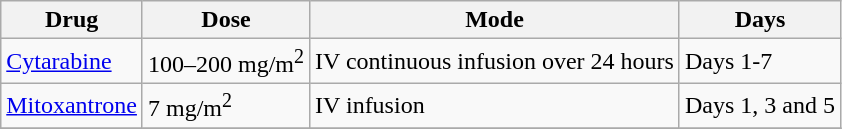<table class="wikitable">
<tr>
<th>Drug</th>
<th>Dose</th>
<th>Mode</th>
<th>Days</th>
</tr>
<tr>
<td><a href='#'>Cytarabine</a></td>
<td>100–200 mg/m<sup>2</sup></td>
<td>IV continuous infusion over 24 hours</td>
<td>Days 1-7</td>
</tr>
<tr>
<td><a href='#'>Mitoxantrone</a></td>
<td>7 mg/m<sup>2</sup></td>
<td>IV infusion</td>
<td>Days 1, 3 and 5</td>
</tr>
<tr>
</tr>
</table>
